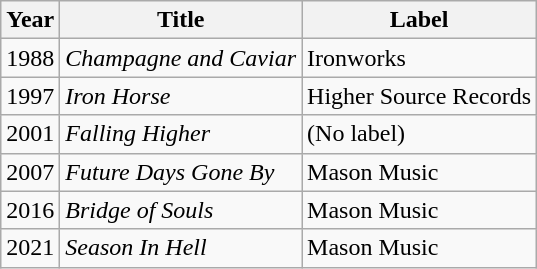<table class="wikitable">
<tr>
<th>Year</th>
<th>Title</th>
<th>Label</th>
</tr>
<tr>
<td>1988</td>
<td><em>Champagne and Caviar</em></td>
<td>Ironworks</td>
</tr>
<tr>
<td>1997</td>
<td><em>Iron Horse</em></td>
<td>Higher Source Records</td>
</tr>
<tr>
<td>2001</td>
<td><em>Falling Higher</em></td>
<td>(No label)</td>
</tr>
<tr>
<td>2007</td>
<td><em>Future Days Gone By</em></td>
<td>Mason Music</td>
</tr>
<tr>
<td>2016</td>
<td><em>Bridge of Souls</em></td>
<td>Mason Music</td>
</tr>
<tr>
<td>2021</td>
<td><em>Season In Hell</em></td>
<td>Mason Music</td>
</tr>
</table>
